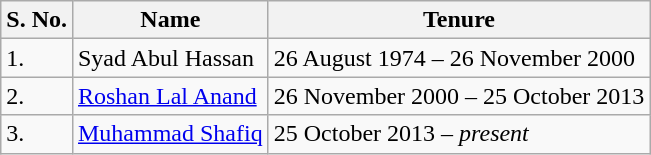<table class="wikitable">
<tr>
<th>S. No.</th>
<th>Name</th>
<th>Tenure</th>
</tr>
<tr>
<td>1.</td>
<td> Syad Abul Hassan</td>
<td>26 August 1974 – 26 November 2000</td>
</tr>
<tr>
<td>2.</td>
<td> <a href='#'>Roshan Lal Anand</a></td>
<td>26 November 2000 – 25 October 2013</td>
</tr>
<tr>
<td>3.</td>
<td> <a href='#'>Muhammad Shafiq</a></td>
<td>25 October 2013 – <em>present</em></td>
</tr>
</table>
